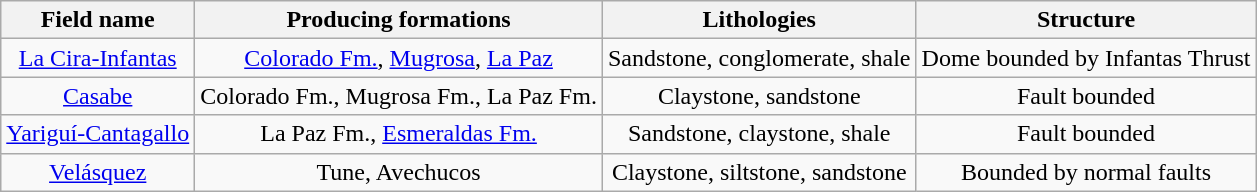<table class="wikitable" style="margin:lem auto lem auto; text-align:center">
<tr>
<th>Field name</th>
<th>Producing formations</th>
<th>Lithologies</th>
<th>Structure</th>
</tr>
<tr>
<td><a href='#'>La Cira-Infantas</a></td>
<td><a href='#'>Colorado Fm.</a>, <a href='#'>Mugrosa</a>, <a href='#'>La Paz</a></td>
<td>Sandstone, conglomerate, shale</td>
<td>Dome bounded by Infantas Thrust</td>
</tr>
<tr>
<td><a href='#'>Casabe</a></td>
<td>Colorado Fm., Mugrosa Fm., La Paz Fm.</td>
<td>Claystone, sandstone</td>
<td>Fault bounded</td>
</tr>
<tr>
<td><a href='#'>Yariguí-Cantagallo</a></td>
<td>La Paz Fm., <a href='#'>Esmeraldas Fm.</a></td>
<td>Sandstone, claystone, shale</td>
<td>Fault bounded</td>
</tr>
<tr>
<td><a href='#'>Velásquez</a></td>
<td>Tune, Avechucos</td>
<td>Claystone, siltstone, sandstone</td>
<td>Bounded by normal faults</td>
</tr>
</table>
